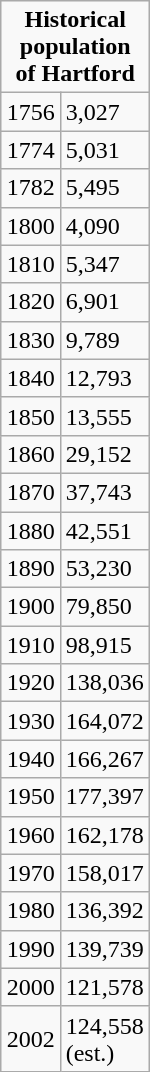<table class="wikitable" style="float:right;">
<tr>
<td align="center" colspan="2"><strong>Historical<br> population<br> of Hartford</strong></td>
</tr>
<tr>
<td>1756</td>
<td>3,027</td>
</tr>
<tr>
<td>1774</td>
<td>5,031</td>
</tr>
<tr>
<td>1782</td>
<td>5,495</td>
</tr>
<tr>
<td>1800</td>
<td>4,090</td>
</tr>
<tr>
<td>1810</td>
<td>5,347</td>
</tr>
<tr>
<td>1820</td>
<td>6,901</td>
</tr>
<tr>
<td>1830</td>
<td>9,789</td>
</tr>
<tr>
<td>1840</td>
<td>12,793</td>
</tr>
<tr>
<td>1850</td>
<td>13,555</td>
</tr>
<tr>
<td>1860</td>
<td>29,152</td>
</tr>
<tr>
<td>1870</td>
<td>37,743</td>
</tr>
<tr>
<td>1880</td>
<td>42,551</td>
</tr>
<tr>
<td>1890</td>
<td>53,230</td>
</tr>
<tr>
<td>1900</td>
<td>79,850</td>
</tr>
<tr>
<td>1910</td>
<td>98,915</td>
</tr>
<tr>
<td>1920</td>
<td>138,036</td>
</tr>
<tr>
<td>1930</td>
<td>164,072</td>
</tr>
<tr>
<td>1940</td>
<td>166,267</td>
</tr>
<tr>
<td>1950</td>
<td>177,397</td>
</tr>
<tr>
<td>1960</td>
<td>162,178</td>
</tr>
<tr>
<td>1970</td>
<td>158,017</td>
</tr>
<tr>
<td>1980</td>
<td>136,392</td>
</tr>
<tr>
<td>1990</td>
<td>139,739</td>
</tr>
<tr>
<td>2000</td>
<td>121,578</td>
</tr>
<tr>
<td>2002</td>
<td>124,558<br> (est.)</td>
</tr>
</table>
